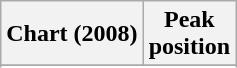<table class="wikitable sortable plainrowheaders">
<tr>
<th>Chart (2008)</th>
<th>Peak<br>position</th>
</tr>
<tr>
</tr>
<tr>
</tr>
<tr>
</tr>
</table>
